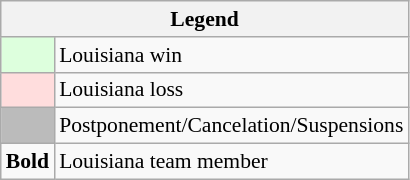<table class="wikitable" style="font-size:90%">
<tr>
<th colspan="2">Legend</th>
</tr>
<tr>
<td bgcolor="#ddffdd"> </td>
<td>Louisiana win</td>
</tr>
<tr>
<td bgcolor="#ffdddd"> </td>
<td>Louisiana loss</td>
</tr>
<tr>
<td bgcolor="#bbbbbb"> </td>
<td>Postponement/Cancelation/Suspensions</td>
</tr>
<tr>
<td><strong>Bold</strong></td>
<td>Louisiana team member</td>
</tr>
</table>
